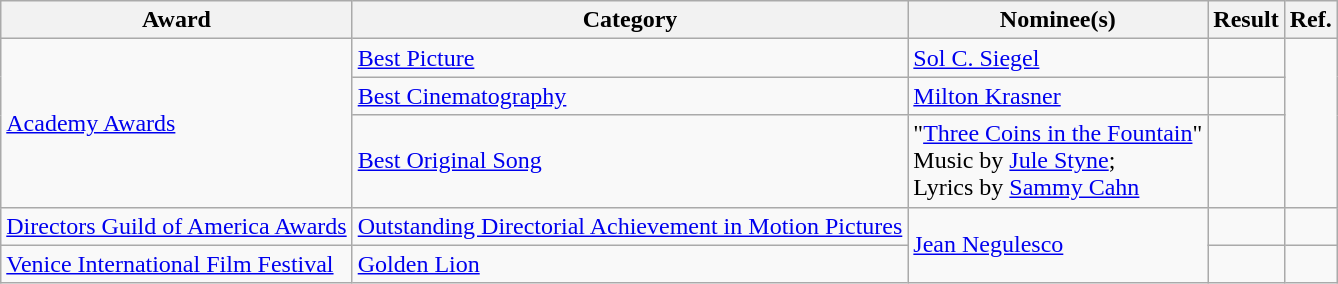<table class="wikitable plainrowheaders">
<tr>
<th>Award</th>
<th>Category</th>
<th>Nominee(s)</th>
<th>Result</th>
<th>Ref.</th>
</tr>
<tr>
<td rowspan="3"><a href='#'>Academy Awards</a></td>
<td><a href='#'>Best Picture</a></td>
<td><a href='#'>Sol C. Siegel</a></td>
<td></td>
<td align="center" rowspan="3"></td>
</tr>
<tr>
<td><a href='#'>Best Cinematography</a></td>
<td><a href='#'>Milton Krasner</a></td>
<td></td>
</tr>
<tr>
<td><a href='#'>Best Original Song</a></td>
<td>"<a href='#'>Three Coins in the Fountain</a>" <br> Music by <a href='#'>Jule Styne</a>; <br> Lyrics by <a href='#'>Sammy Cahn</a></td>
<td></td>
</tr>
<tr>
<td><a href='#'>Directors Guild of America Awards</a></td>
<td><a href='#'>Outstanding Directorial Achievement in Motion Pictures</a></td>
<td rowspan="2"><a href='#'>Jean Negulesco</a></td>
<td></td>
<td align="center"></td>
</tr>
<tr>
<td><a href='#'>Venice International Film Festival</a></td>
<td><a href='#'>Golden Lion</a></td>
<td></td>
<td align="center"></td>
</tr>
</table>
